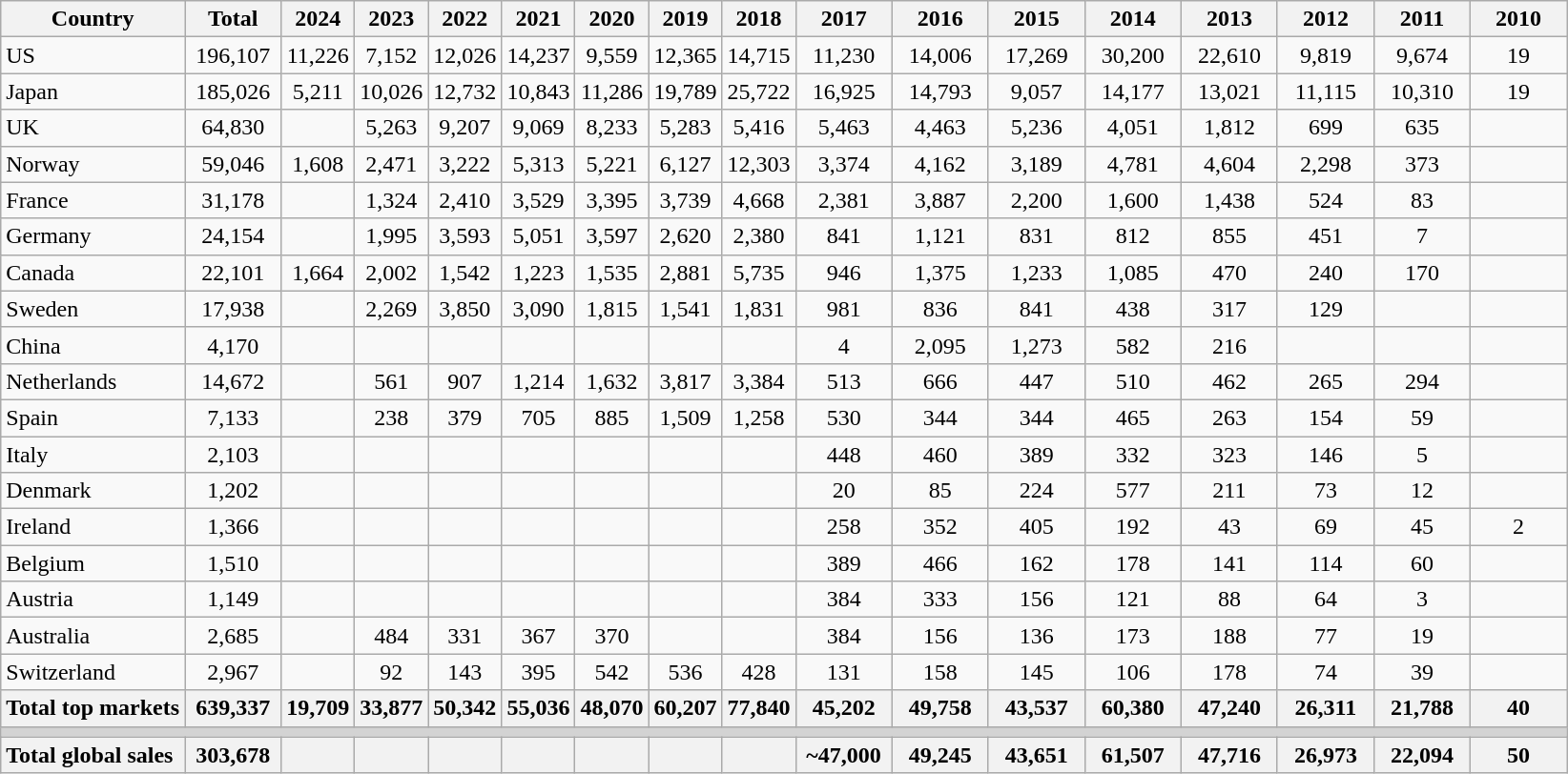<table class="wikitable mw-collapsible mw-collapsed" style="text-align: center;">
<tr>
<th>Country</th>
<th style="width: 60px;">Total</th>
<th>2024</th>
<th>2023</th>
<th>2022</th>
<th>2021</th>
<th>2020</th>
<th>2019</th>
<th>2018</th>
<th style="width: 60px;">2017</th>
<th style="width: 60px;">2016</th>
<th style="width: 60px;">2015</th>
<th style="width: 60px;">2014</th>
<th style="width: 60px;">2013</th>
<th style="width: 60px;">2012</th>
<th style="width: 60px;">2011</th>
<th style="width: 60px;">2010</th>
</tr>
<tr>
<td style="text-align: left;">US</td>
<td>196,107</td>
<td>11,226</td>
<td>7,152</td>
<td>12,026</td>
<td>14,237</td>
<td>9,559</td>
<td>12,365</td>
<td>14,715</td>
<td>11,230</td>
<td>14,006</td>
<td>17,269</td>
<td>30,200</td>
<td>22,610</td>
<td>9,819</td>
<td>9,674</td>
<td>19</td>
</tr>
<tr>
<td style="text-align: left;">Japan</td>
<td>185,026</td>
<td>5,211</td>
<td>10,026</td>
<td>12,732</td>
<td>10,843</td>
<td>11,286</td>
<td>19,789</td>
<td>25,722</td>
<td>16,925</td>
<td>14,793</td>
<td>9,057</td>
<td>14,177</td>
<td>13,021</td>
<td>11,115</td>
<td>10,310</td>
<td>19</td>
</tr>
<tr>
<td style="text-align: left;">UK</td>
<td>64,830</td>
<td> </td>
<td>5,263</td>
<td>9,207</td>
<td>9,069</td>
<td>8,233</td>
<td>5,283</td>
<td>5,416</td>
<td>5,463</td>
<td>4,463</td>
<td>5,236</td>
<td>4,051</td>
<td>1,812</td>
<td>699</td>
<td>635</td>
<td> </td>
</tr>
<tr>
<td style="text-align: left;">Norway</td>
<td>59,046</td>
<td>1,608</td>
<td>2,471</td>
<td>3,222</td>
<td>5,313</td>
<td>5,221</td>
<td>6,127</td>
<td>12,303</td>
<td>3,374</td>
<td>4,162</td>
<td>3,189</td>
<td>4,781</td>
<td>4,604</td>
<td>2,298</td>
<td>373</td>
<td> </td>
</tr>
<tr>
<td style="text-align: left;">France</td>
<td>31,178</td>
<td> </td>
<td>1,324</td>
<td>2,410</td>
<td>3,529</td>
<td>3,395</td>
<td>3,739</td>
<td>4,668</td>
<td>2,381</td>
<td>3,887</td>
<td>2,200</td>
<td>1,600</td>
<td>1,438</td>
<td>524</td>
<td>83</td>
<td> </td>
</tr>
<tr>
<td style="text-align: left;">Germany</td>
<td>24,154</td>
<td> </td>
<td>1,995</td>
<td>3,593</td>
<td>5,051</td>
<td>3,597</td>
<td>2,620</td>
<td>2,380</td>
<td>841</td>
<td>1,121</td>
<td>831</td>
<td>812</td>
<td>855</td>
<td>451</td>
<td>7</td>
<td> </td>
</tr>
<tr>
<td style="text-align: left;">Canada</td>
<td>22,101</td>
<td>1,664</td>
<td>2,002</td>
<td>1,542</td>
<td>1,223</td>
<td>1,535</td>
<td>2,881</td>
<td>5,735</td>
<td>946</td>
<td>1,375</td>
<td>1,233</td>
<td>1,085</td>
<td>470</td>
<td>240</td>
<td>170</td>
<td> </td>
</tr>
<tr>
<td style="text-align: left;">Sweden</td>
<td>17,938</td>
<td> </td>
<td>2,269</td>
<td>3,850</td>
<td>3,090</td>
<td>1,815</td>
<td>1,541</td>
<td>1,831</td>
<td>981</td>
<td>836</td>
<td>841</td>
<td>438</td>
<td>317</td>
<td>129</td>
<td> </td>
<td> </td>
</tr>
<tr>
<td style="text-align: left;">China</td>
<td>4,170</td>
<td> </td>
<td> </td>
<td> </td>
<td> </td>
<td> </td>
<td> </td>
<td> </td>
<td>4</td>
<td>2,095</td>
<td>1,273</td>
<td>582</td>
<td>216</td>
<td> </td>
<td> </td>
<td> </td>
</tr>
<tr>
<td style="text-align: left;">Netherlands</td>
<td>14,672</td>
<td> </td>
<td>561</td>
<td>907</td>
<td>1,214</td>
<td>1,632</td>
<td>3,817</td>
<td>3,384</td>
<td>513</td>
<td>666</td>
<td>447</td>
<td>510</td>
<td>462</td>
<td>265</td>
<td>294</td>
<td> </td>
</tr>
<tr>
<td style="text-align: left;">Spain</td>
<td>7,133</td>
<td> </td>
<td>238</td>
<td>379</td>
<td>705</td>
<td>885</td>
<td>1,509</td>
<td>1,258</td>
<td>530</td>
<td>344</td>
<td>344</td>
<td>465</td>
<td>263</td>
<td>154</td>
<td>59</td>
<td> </td>
</tr>
<tr>
<td style="text-align: left;">Italy</td>
<td>2,103</td>
<td> </td>
<td> </td>
<td> </td>
<td> </td>
<td> </td>
<td> </td>
<td> </td>
<td>448</td>
<td>460</td>
<td>389</td>
<td>332</td>
<td>323</td>
<td>146</td>
<td>5</td>
<td> </td>
</tr>
<tr>
<td style="text-align: left;">Denmark</td>
<td>1,202</td>
<td> </td>
<td> </td>
<td> </td>
<td> </td>
<td> </td>
<td> </td>
<td> </td>
<td>20</td>
<td>85</td>
<td>224</td>
<td>577</td>
<td>211</td>
<td>73</td>
<td>12</td>
<td> </td>
</tr>
<tr>
<td style="text-align: left;">Ireland</td>
<td>1,366</td>
<td> </td>
<td> </td>
<td> </td>
<td> </td>
<td> </td>
<td> </td>
<td> </td>
<td>258</td>
<td>352</td>
<td>405</td>
<td>192</td>
<td>43</td>
<td>69</td>
<td>45</td>
<td>2</td>
</tr>
<tr>
<td style="text-align: left;">Belgium</td>
<td>1,510</td>
<td> </td>
<td> </td>
<td> </td>
<td> </td>
<td> </td>
<td> </td>
<td> </td>
<td>389</td>
<td>466</td>
<td>162</td>
<td>178</td>
<td>141</td>
<td>114</td>
<td>60</td>
<td> </td>
</tr>
<tr>
<td style="text-align: left;">Austria</td>
<td>1,149</td>
<td> </td>
<td> </td>
<td> </td>
<td> </td>
<td> </td>
<td> </td>
<td> </td>
<td>384</td>
<td>333</td>
<td>156</td>
<td>121</td>
<td>88</td>
<td>64</td>
<td>3</td>
<td></td>
</tr>
<tr>
<td style="text-align: left;">Australia</td>
<td>2,685</td>
<td> </td>
<td>484</td>
<td>331</td>
<td>367</td>
<td>370</td>
<td> </td>
<td> </td>
<td>384</td>
<td>156</td>
<td>136</td>
<td>173</td>
<td>188</td>
<td>77</td>
<td>19</td>
<td> </td>
</tr>
<tr>
<td style="text-align: left;">Switzerland</td>
<td>2,967</td>
<td> </td>
<td>92</td>
<td>143</td>
<td>395</td>
<td>542</td>
<td>536</td>
<td>428</td>
<td>131</td>
<td>158</td>
<td>145</td>
<td>106</td>
<td>178</td>
<td>74</td>
<td>39</td>
<td> </td>
</tr>
<tr>
<th style="text-align: left;">Total top markets</th>
<th>639,337</th>
<th>19,709</th>
<th>33,877</th>
<th>50,342</th>
<th>55,036</th>
<th>48,070</th>
<th>60,207</th>
<th>77,840</th>
<th>45,202</th>
<th>49,758</th>
<th>43,537</th>
<th>60,380</th>
<th>47,240</th>
<th>26,311</th>
<th>21,788</th>
<th>40</th>
</tr>
<tr>
<td colspan="17" style="background: lightgrey;"></td>
</tr>
<tr>
<th style="text-align: left;">Total global sales</th>
<th>303,678</th>
<th></th>
<th></th>
<th></th>
<th></th>
<th></th>
<th></th>
<th></th>
<th>~47,000</th>
<th>49,245</th>
<th>43,651</th>
<th>61,507</th>
<th>47,716</th>
<th>26,973</th>
<th>22,094</th>
<th>50</th>
</tr>
</table>
